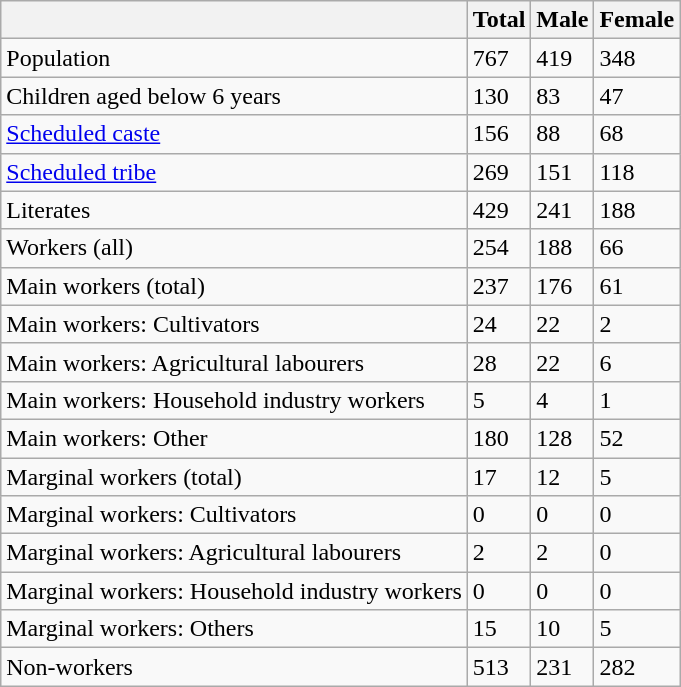<table class="wikitable sortable">
<tr>
<th></th>
<th>Total</th>
<th>Male</th>
<th>Female</th>
</tr>
<tr>
<td>Population</td>
<td>767</td>
<td>419</td>
<td>348</td>
</tr>
<tr>
<td>Children aged below 6 years</td>
<td>130</td>
<td>83</td>
<td>47</td>
</tr>
<tr>
<td><a href='#'>Scheduled caste</a></td>
<td>156</td>
<td>88</td>
<td>68</td>
</tr>
<tr>
<td><a href='#'>Scheduled tribe</a></td>
<td>269</td>
<td>151</td>
<td>118</td>
</tr>
<tr>
<td>Literates</td>
<td>429</td>
<td>241</td>
<td>188</td>
</tr>
<tr>
<td>Workers (all)</td>
<td>254</td>
<td>188</td>
<td>66</td>
</tr>
<tr>
<td>Main workers (total)</td>
<td>237</td>
<td>176</td>
<td>61</td>
</tr>
<tr>
<td>Main workers: Cultivators</td>
<td>24</td>
<td>22</td>
<td>2</td>
</tr>
<tr>
<td>Main workers: Agricultural labourers</td>
<td>28</td>
<td>22</td>
<td>6</td>
</tr>
<tr>
<td>Main workers: Household industry workers</td>
<td>5</td>
<td>4</td>
<td>1</td>
</tr>
<tr>
<td>Main workers: Other</td>
<td>180</td>
<td>128</td>
<td>52</td>
</tr>
<tr>
<td>Marginal workers (total)</td>
<td>17</td>
<td>12</td>
<td>5</td>
</tr>
<tr>
<td>Marginal workers: Cultivators</td>
<td>0</td>
<td>0</td>
<td>0</td>
</tr>
<tr>
<td>Marginal workers: Agricultural labourers</td>
<td>2</td>
<td>2</td>
<td>0</td>
</tr>
<tr>
<td>Marginal workers: Household industry workers</td>
<td>0</td>
<td>0</td>
<td>0</td>
</tr>
<tr>
<td>Marginal workers: Others</td>
<td>15</td>
<td>10</td>
<td>5</td>
</tr>
<tr>
<td>Non-workers</td>
<td>513</td>
<td>231</td>
<td>282</td>
</tr>
</table>
